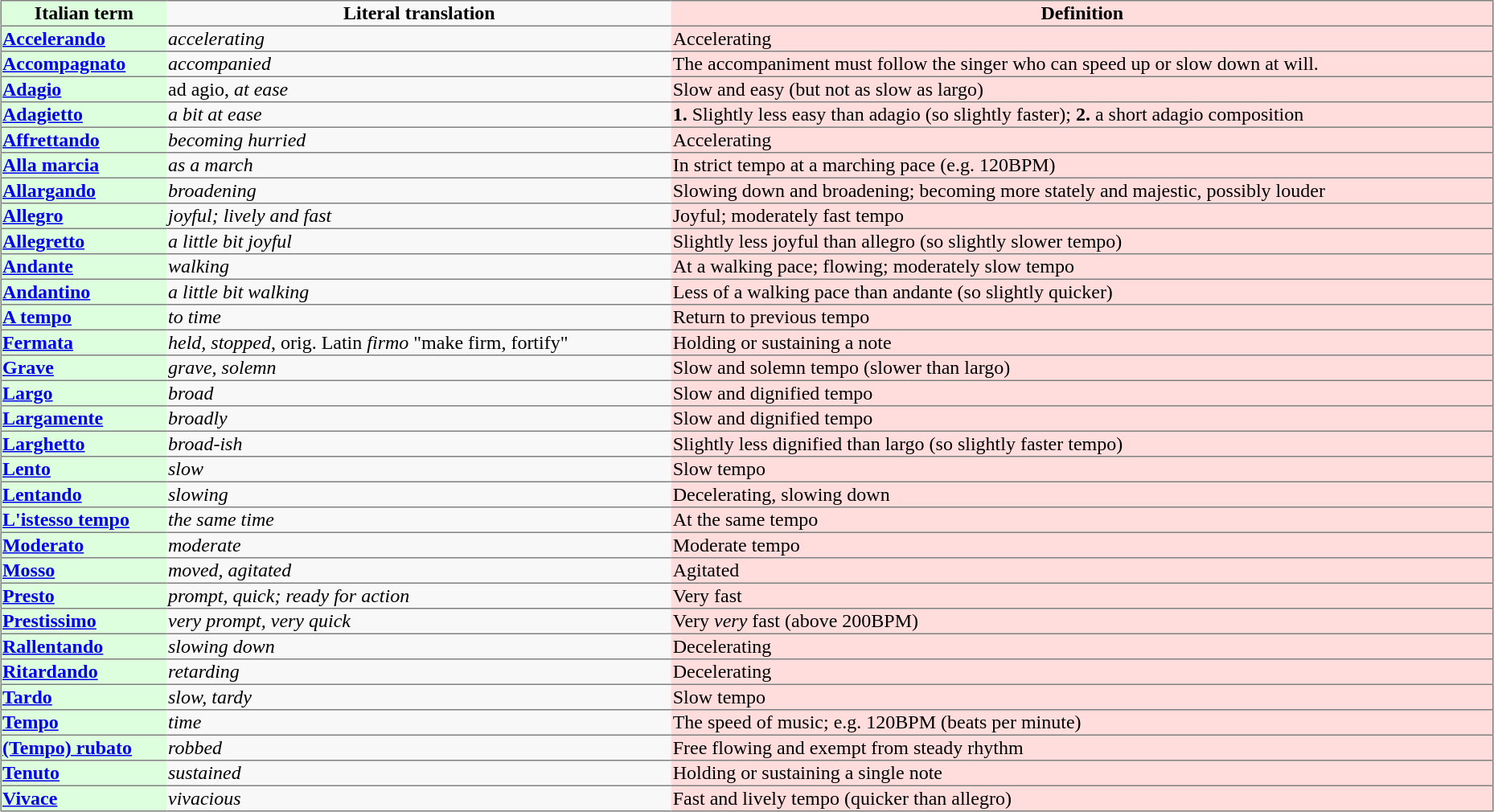<table border="1" rules="rows" align="center" width="98%">
<tr>
<th bgcolor="#ddffdd">Italian term</th>
<th bgcolor="#f8f8f8">Literal translation</th>
<th bgcolor="#ffdddd">Definition</th>
</tr>
<tr>
<td bgcolor="#ddffdd"><strong><a href='#'>Accelerando</a></strong></td>
<td bgcolor="#f8f8f8"><em>accelerating</em></td>
<td bgcolor="#ffdddd">Accelerating</td>
</tr>
<tr>
<td bgcolor="#ddffdd"><strong><a href='#'>Accompagnato</a></strong></td>
<td bgcolor="#f8f8f8"><em>accompanied</em></td>
<td bgcolor="#ffdddd">The accompaniment must follow the singer who can speed up or slow down at will.</td>
</tr>
<tr>
<td bgcolor="#ddffdd"><strong><a href='#'>Adagio</a></strong></td>
<td bgcolor="#f8f8f8">ad agio, <em>at ease</em></td>
<td bgcolor="#ffdddd">Slow and easy (but not as slow as largo)</td>
</tr>
<tr>
<td bgcolor="#ddffdd"><strong><a href='#'>Adagietto</a></strong></td>
<td bgcolor="#f8f8f8"><em>a bit at ease</em></td>
<td bgcolor="#ffdddd"><strong>1.</strong> Slightly less easy than adagio (so slightly faster); <strong>2.</strong> a short adagio composition</td>
</tr>
<tr>
<td bgcolor="#ddffdd"><strong><a href='#'>Affrettando</a></strong></td>
<td bgcolor="#f8f8f8"><em>becoming hurried</em></td>
<td bgcolor="#ffdddd">Accelerating</td>
</tr>
<tr>
<td bgcolor="#ddffdd"><strong><a href='#'>Alla marcia</a></strong></td>
<td bgcolor="#f8f8f8"><em>as a march</em></td>
<td bgcolor="#ffdddd">In strict tempo at a marching pace (e.g. 120BPM)</td>
</tr>
<tr>
<td bgcolor="#ddffdd"><strong><a href='#'>Allargando</a></strong></td>
<td bgcolor="#f8f8f8"><em>broadening</em></td>
<td bgcolor="#ffdddd">Slowing down and broadening; becoming more stately and majestic, possibly louder</td>
</tr>
<tr>
<td bgcolor="#ddffdd"><strong><a href='#'>Allegro</a></strong></td>
<td bgcolor="#f8f8f8"><em>joyful; lively and fast</em></td>
<td bgcolor="#ffdddd">Joyful; moderately fast tempo</td>
</tr>
<tr>
<td bgcolor="#ddffdd"><strong><a href='#'>Allegretto</a></strong></td>
<td bgcolor="#f8f8f8"><em>a little bit joyful</em></td>
<td bgcolor="#ffdddd">Slightly less joyful than allegro (so slightly slower tempo)</td>
</tr>
<tr>
<td bgcolor="#ddffdd"><strong><a href='#'>Andante</a></strong></td>
<td bgcolor="#f8f8f8"><em>walking</em></td>
<td bgcolor="#ffdddd">At a walking pace; flowing; moderately slow tempo</td>
</tr>
<tr>
<td bgcolor="#ddffdd"><strong><a href='#'>Andantino</a></strong></td>
<td bgcolor="#f8f8f8"><em>a little bit walking</em></td>
<td bgcolor="#ffdddd">Less of a walking pace than andante (so slightly quicker)</td>
</tr>
<tr>
<td bgcolor="#ddffdd"><strong><a href='#'>A tempo</a></strong></td>
<td bgcolor="#f8f8f8"><em>to time</em></td>
<td bgcolor="#ffdddd">Return to previous tempo</td>
</tr>
<tr>
<td bgcolor="#ddffdd"><strong><a href='#'>Fermata</a></strong></td>
<td bgcolor="#f8f8f8"><em>held, stopped</em>, orig. Latin <em>firmo</em> "make firm, fortify"</td>
<td bgcolor="#ffdddd">Holding or sustaining a note</td>
</tr>
<tr>
<td bgcolor="#ddffdd"><strong><a href='#'>Grave</a></strong></td>
<td bgcolor="#f8f8f8"><em>grave, solemn</em></td>
<td bgcolor="#ffdddd">Slow and solemn tempo (slower than largo)</td>
</tr>
<tr>
<td bgcolor="#ddffdd"><strong><a href='#'>Largo</a></strong></td>
<td bgcolor="#f8f8f8"><em>broad</em></td>
<td bgcolor="#ffdddd">Slow and dignified tempo</td>
</tr>
<tr>
<td bgcolor="#ddffdd"><strong><a href='#'>Largamente</a></strong></td>
<td bgcolor="#f8f8f8"><em>broadly</em></td>
<td bgcolor="#ffdddd">Slow and dignified tempo</td>
</tr>
<tr>
<td bgcolor="#ddffdd"><strong><a href='#'>Larghetto</a></strong></td>
<td bgcolor="#f8f8f8"><em>broad-ish</em></td>
<td bgcolor="#ffdddd">Slightly less dignified than largo (so slightly faster tempo)</td>
</tr>
<tr>
<td bgcolor="#ddffdd"><strong><a href='#'>Lento</a></strong></td>
<td bgcolor="#f8f8f8"><em>slow</em></td>
<td bgcolor="#ffdddd">Slow tempo</td>
</tr>
<tr>
<td bgcolor="#ddffdd"><strong><a href='#'>Lentando</a></strong></td>
<td bgcolor="#f8f8f8"><em>slowing</em></td>
<td bgcolor="#ffdddd">Decelerating, slowing down</td>
</tr>
<tr>
<td bgcolor="#ddffdd"><strong><a href='#'>L'istesso tempo</a></strong></td>
<td bgcolor="#f8f8f8"><em>the same time</em></td>
<td bgcolor="#ffdddd">At the same tempo</td>
</tr>
<tr>
<td bgcolor="#ddffdd"><strong><a href='#'>Moderato</a></strong></td>
<td bgcolor="#f8f8f8"><em>moderate</em></td>
<td bgcolor="#ffdddd">Moderate tempo</td>
</tr>
<tr>
<td bgcolor="#ddffdd"><strong><a href='#'>Mosso</a></strong></td>
<td bgcolor="#f8f8f8"><em>moved, agitated</em></td>
<td bgcolor="#ffdddd">Agitated</td>
</tr>
<tr>
<td bgcolor="#ddffdd"><strong><a href='#'>Presto</a></strong></td>
<td bgcolor="#f8f8f8"><em>prompt, quick; ready for action</em></td>
<td bgcolor="#ffdddd">Very fast</td>
</tr>
<tr>
<td bgcolor="#ddffdd"><strong><a href='#'>Prestissimo</a></strong></td>
<td bgcolor="#f8f8f8"><em>very prompt, very quick</em></td>
<td bgcolor="#ffdddd">Very <em>very</em> fast (above 200BPM)</td>
</tr>
<tr>
<td bgcolor="#ddffdd"><strong><a href='#'>Rallentando</a></strong></td>
<td bgcolor="#f8f8f8"><em>slowing down</em></td>
<td bgcolor="#ffdddd">Decelerating</td>
</tr>
<tr>
<td bgcolor="#ddffdd"><strong><a href='#'>Ritardando</a></strong></td>
<td bgcolor="#f8f8f8"><em>retarding</em></td>
<td bgcolor="#ffdddd">Decelerating</td>
</tr>
<tr>
<td bgcolor="#ddffdd"><strong><a href='#'>Tardo</a></strong></td>
<td bgcolor="#f8f8f8"><em>slow, tardy</em></td>
<td bgcolor="#ffdddd">Slow tempo</td>
</tr>
<tr>
<td bgcolor="#ddffdd"><strong><a href='#'>Tempo</a></strong></td>
<td bgcolor="#f8f8f8"><em>time</em></td>
<td bgcolor="#ffdddd">The speed of music; e.g. 120BPM (beats per minute)</td>
</tr>
<tr>
<td bgcolor="#ddffdd"><strong><a href='#'>(Tempo) rubato</a></strong></td>
<td bgcolor="#f8f8f8"><em>robbed</em></td>
<td bgcolor="#ffdddd">Free flowing and exempt from steady rhythm</td>
</tr>
<tr>
<td bgcolor="#ddffdd"><strong><a href='#'>Tenuto</a></strong></td>
<td bgcolor="#f8f8f8"><em>sustained</em></td>
<td bgcolor="#ffdddd">Holding or sustaining a single note</td>
</tr>
<tr>
<td bgcolor="#ddffdd"><strong><a href='#'>Vivace</a></strong></td>
<td bgcolor="#f8f8f8"><em>vivacious</em></td>
<td bgcolor="#ffdddd">Fast and lively tempo (quicker than allegro)</td>
</tr>
</table>
